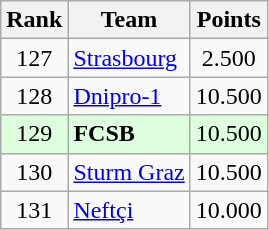<table class="wikitable" style="text-align: center;">
<tr>
<th>Rank</th>
<th>Team</th>
<th>Points</th>
</tr>
<tr>
<td>127</td>
<td align=left> <a href='#'>Strasbourg</a></td>
<td>2.500</td>
</tr>
<tr>
<td>128</td>
<td align=left> <a href='#'>Dnipro-1</a></td>
<td>10.500</td>
</tr>
<tr bgcolor="#ddffdd">
<td>129</td>
<td align=left> <strong>FCSB</strong></td>
<td>10.500</td>
</tr>
<tr>
<td>130</td>
<td align=left> <a href='#'>Sturm Graz</a></td>
<td>10.500</td>
</tr>
<tr>
<td>131</td>
<td align=left> <a href='#'>Neftçi</a></td>
<td>10.000</td>
</tr>
</table>
